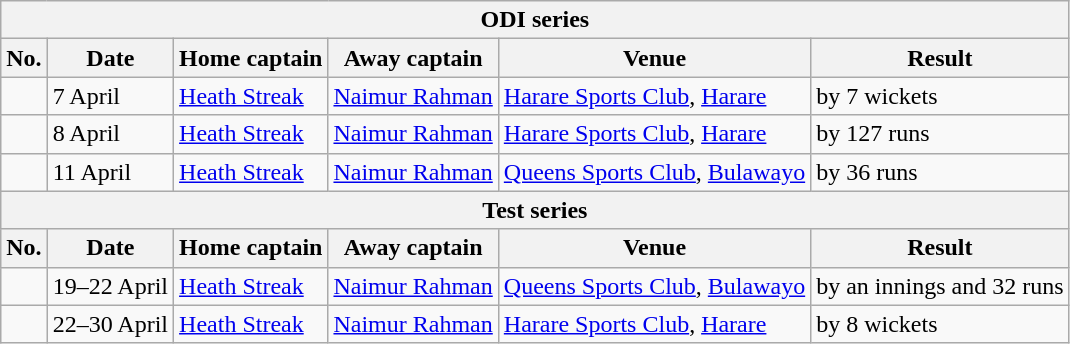<table class="wikitable">
<tr>
<th colspan="9">ODI series</th>
</tr>
<tr>
<th>No.</th>
<th>Date</th>
<th>Home captain</th>
<th>Away captain</th>
<th>Venue</th>
<th>Result</th>
</tr>
<tr>
<td></td>
<td>7 April</td>
<td><a href='#'>Heath Streak</a></td>
<td><a href='#'>Naimur Rahman</a></td>
<td><a href='#'>Harare Sports Club</a>, <a href='#'>Harare</a></td>
<td> by 7 wickets</td>
</tr>
<tr>
<td></td>
<td>8 April</td>
<td><a href='#'>Heath Streak</a></td>
<td><a href='#'>Naimur Rahman</a></td>
<td><a href='#'>Harare Sports Club</a>, <a href='#'>Harare</a></td>
<td> by 127 runs</td>
</tr>
<tr>
<td></td>
<td>11 April</td>
<td><a href='#'>Heath Streak</a></td>
<td><a href='#'>Naimur Rahman</a></td>
<td><a href='#'>Queens Sports Club</a>, <a href='#'>Bulawayo</a></td>
<td> by 36 runs</td>
</tr>
<tr>
<th colspan="9">Test series</th>
</tr>
<tr>
<th>No.</th>
<th>Date</th>
<th>Home captain</th>
<th>Away captain</th>
<th>Venue</th>
<th>Result</th>
</tr>
<tr>
<td></td>
<td>19–22 April</td>
<td><a href='#'>Heath Streak</a></td>
<td><a href='#'>Naimur Rahman</a></td>
<td><a href='#'>Queens Sports Club</a>, <a href='#'>Bulawayo</a></td>
<td> by an innings and 32 runs</td>
</tr>
<tr>
<td></td>
<td>22–30 April</td>
<td><a href='#'>Heath Streak</a></td>
<td><a href='#'>Naimur Rahman</a></td>
<td><a href='#'>Harare Sports Club</a>, <a href='#'>Harare</a></td>
<td> by 8 wickets</td>
</tr>
</table>
